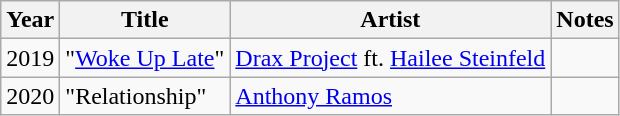<table class="wikitable">
<tr>
<th>Year</th>
<th>Title</th>
<th>Artist</th>
<th>Notes</th>
</tr>
<tr>
<td>2019</td>
<td>"<a href='#'>Woke Up Late</a>"</td>
<td><a href='#'>Drax Project</a> ft. <a href='#'>Hailee Steinfeld</a></td>
<td></td>
</tr>
<tr>
<td>2020</td>
<td>"Relationship"</td>
<td><a href='#'>Anthony Ramos</a></td>
<td></td>
</tr>
</table>
